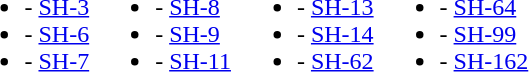<table>
<tr>
<td><br><ul><li> - <a href='#'>SH-3</a></li><li> - <a href='#'>SH-6</a></li><li> - <a href='#'>SH-7</a></li></ul></td>
<td><br><ul><li> - <a href='#'>SH-8</a></li><li> - <a href='#'>SH-9</a></li><li> - <a href='#'>SH-11</a></li></ul></td>
<td><br><ul><li> - <a href='#'>SH-13</a></li><li> - <a href='#'>SH-14</a></li><li> - <a href='#'>SH-62</a></li></ul></td>
<td><br><ul><li> - <a href='#'>SH-64</a></li><li> - <a href='#'>SH-99</a></li><li> - <a href='#'>SH-162</a></li></ul></td>
</tr>
</table>
